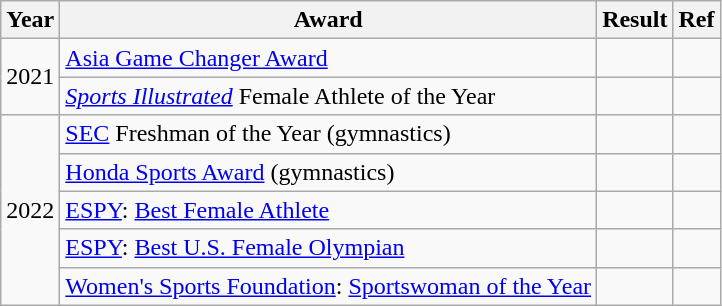<table class="wikitable">
<tr>
<th>Year</th>
<th>Award</th>
<th>Result</th>
<th>Ref</th>
</tr>
<tr>
<td rowspan="2">2021</td>
<td><a href='#'>Asia Game Changer Award</a></td>
<td></td>
<td></td>
</tr>
<tr>
<td><em><a href='#'>Sports Illustrated</a></em> Female Athlete of the Year</td>
<td></td>
<td></td>
</tr>
<tr>
<td rowspan="5">2022</td>
<td><a href='#'>SEC</a> Freshman of the Year (gymnastics)</td>
<td></td>
<td></td>
</tr>
<tr>
<td><a href='#'>Honda Sports Award</a> (gymnastics)</td>
<td></td>
<td></td>
</tr>
<tr>
<td><a href='#'>ESPY</a>: <a href='#'>Best Female Athlete</a></td>
<td></td>
<td></td>
</tr>
<tr>
<td><a href='#'>ESPY</a>: <a href='#'>Best U.S. Female Olympian</a></td>
<td></td>
<td></td>
</tr>
<tr>
<td><a href='#'>Women's Sports Foundation</a>: <a href='#'>Sportswoman of the Year</a></td>
<td></td>
<td></td>
</tr>
</table>
